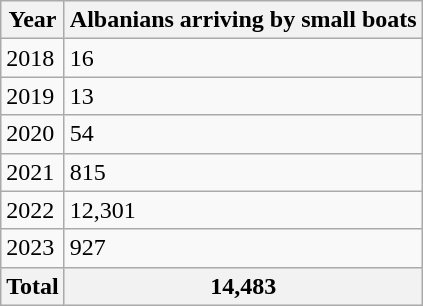<table class="wikitable">
<tr>
<th>Year</th>
<th>Albanians arriving by small boats</th>
</tr>
<tr>
<td>2018</td>
<td>16</td>
</tr>
<tr>
<td>2019</td>
<td>13</td>
</tr>
<tr>
<td>2020</td>
<td>54</td>
</tr>
<tr>
<td>2021</td>
<td>815</td>
</tr>
<tr>
<td>2022</td>
<td>12,301</td>
</tr>
<tr>
<td>2023</td>
<td>927</td>
</tr>
<tr>
<th>Total</th>
<th>14,483</th>
</tr>
</table>
